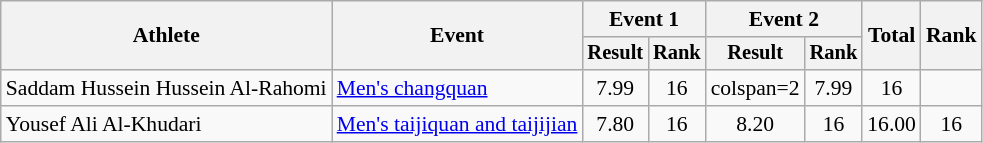<table class=wikitable style=font-size:90%;text-align:center>
<tr>
<th rowspan="2">Athlete</th>
<th rowspan="2">Event</th>
<th colspan="2">Event 1</th>
<th colspan="2">Event 2</th>
<th rowspan="2">Total</th>
<th rowspan="2">Rank</th>
</tr>
<tr style="font-size:95%">
<th>Result</th>
<th>Rank</th>
<th>Result</th>
<th>Rank</th>
</tr>
<tr>
<td align=left>Saddam Hussein Hussein Al-Rahomi</td>
<td align=left><a href='#'>Men's changquan</a></td>
<td>7.99</td>
<td>16</td>
<td>colspan=2 </td>
<td>7.99</td>
<td>16</td>
</tr>
<tr>
<td align=left>Yousef Ali Al-Khudari</td>
<td align=left><a href='#'>Men's taijiquan and taijijian</a></td>
<td>7.80</td>
<td>16</td>
<td>8.20</td>
<td>16</td>
<td>16.00</td>
<td>16</td>
</tr>
</table>
